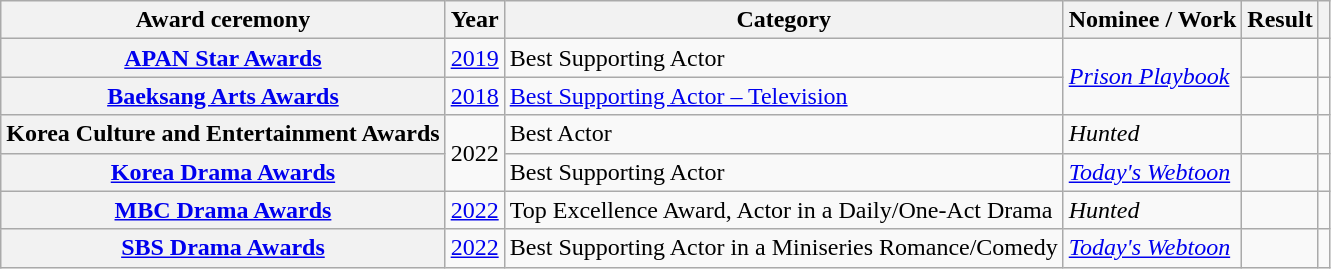<table class="wikitable plainrowheaders sortable">
<tr>
<th scope="col">Award ceremony</th>
<th scope="col">Year</th>
<th scope="col">Category</th>
<th scope="col">Nominee / Work</th>
<th scope="col">Result</th>
<th scope="col" class="unsortable" style="text-align:center"></th>
</tr>
<tr>
<th scope="row"><a href='#'>APAN Star Awards</a></th>
<td style="text-align:center"><a href='#'>2019</a></td>
<td>Best Supporting Actor</td>
<td rowspan="2"><em><a href='#'>Prison Playbook</a></em></td>
<td></td>
<td style="text-align:center"></td>
</tr>
<tr>
<th scope="row"><a href='#'>Baeksang Arts Awards</a></th>
<td style="text-align:center"><a href='#'>2018</a></td>
<td><a href='#'>Best Supporting Actor – Television</a></td>
<td></td>
<td style="text-align:center"></td>
</tr>
<tr>
<th scope="row">Korea Culture and Entertainment Awards</th>
<td style="text-align:center" rowspan="2">2022</td>
<td>Best Actor</td>
<td><em>Hunted</em></td>
<td></td>
<td style="text-align:center"></td>
</tr>
<tr>
<th scope="row"><a href='#'>Korea Drama Awards</a></th>
<td>Best Supporting Actor</td>
<td><em><a href='#'>Today's Webtoon</a></em></td>
<td></td>
<td style="text-align:center"></td>
</tr>
<tr>
<th rowspan="1" scope="row"><a href='#'>MBC Drama Awards</a></th>
<td style="text-align:center"><a href='#'>2022</a></td>
<td>Top Excellence Award, Actor in a Daily/One-Act Drama</td>
<td><em>Hunted</em></td>
<td></td>
<td style="text-align:center"></td>
</tr>
<tr>
<th rowspan="1" scope="row"><a href='#'>SBS Drama Awards</a></th>
<td style="text-align:center"><a href='#'>2022</a></td>
<td>Best Supporting Actor in a Miniseries Romance/Comedy</td>
<td><em><a href='#'>Today's Webtoon</a></em></td>
<td></td>
<td style="text-align:center"></td>
</tr>
</table>
